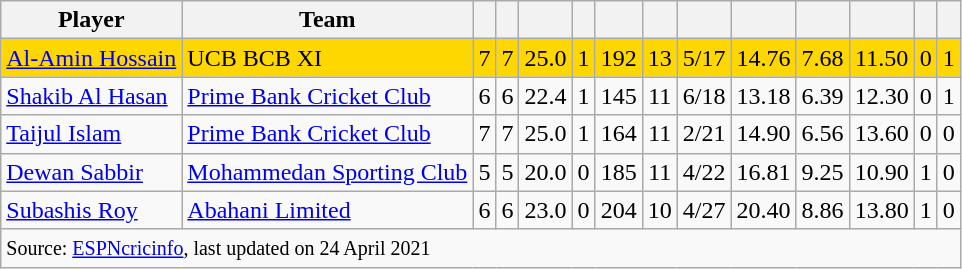<table class="wikitable sortable" style="text-align: center;">
<tr>
<th class="unsortable" !>Player</th>
<th>Team</th>
<th></th>
<th></th>
<th></th>
<th></th>
<th></th>
<th></th>
<th></th>
<th></th>
<th></th>
<th></th>
<th></th>
<th></th>
</tr>
<tr style="background:gold">
<td style="text-align:left"><a href='#'>Al-Amin Hossain</a></td>
<td style="text-align:left">UCB BCB XI</td>
<td>7</td>
<td>7</td>
<td>25.0</td>
<td>1</td>
<td>192</td>
<td>13</td>
<td>5/17</td>
<td>14.76</td>
<td>7.68</td>
<td>11.50</td>
<td>0</td>
<td>1</td>
</tr>
<tr>
<td style="text-align:left"><a href='#'>Shakib Al Hasan</a></td>
<td style="text-align:left"><a href='#'>Prime Bank Cricket Club</a></td>
<td>6</td>
<td>6</td>
<td>22.4</td>
<td>1</td>
<td>145</td>
<td>11</td>
<td>6/18</td>
<td>13.18</td>
<td>6.39</td>
<td>12.30</td>
<td>0</td>
<td>1</td>
</tr>
<tr>
<td style="text-align:left"><a href='#'>Taijul Islam</a></td>
<td style="text-align:left"><a href='#'>Prime Bank Cricket Club</a></td>
<td>7</td>
<td>7</td>
<td>25.0</td>
<td>1</td>
<td>164</td>
<td>11</td>
<td>2/21</td>
<td>14.90</td>
<td>6.56</td>
<td>13.60</td>
<td>0</td>
<td>0</td>
</tr>
<tr>
<td style="text-align:left"><a href='#'>Dewan Sabbir</a></td>
<td style="text-align:left"><a href='#'>Mohammedan Sporting Club</a></td>
<td>5</td>
<td>5</td>
<td>20.0</td>
<td>0</td>
<td>185</td>
<td>11</td>
<td>4/22</td>
<td>16.81</td>
<td>9.25</td>
<td>10.90</td>
<td>1</td>
<td>0</td>
</tr>
<tr>
<td style="text-align:left"><a href='#'>Subashis Roy</a></td>
<td style="text-align:left"><a href='#'>Abahani Limited</a></td>
<td>6</td>
<td>6</td>
<td>23.0</td>
<td>0</td>
<td>204</td>
<td>10</td>
<td>4/27</td>
<td>20.40</td>
<td>8.86</td>
<td>13.80</td>
<td>1</td>
<td>0</td>
</tr>
<tr>
<td colspan="25" style="text-align:left"><small>Source: <a href='#'>ESPNcricinfo</a>, last updated on 24 April 2021</small></td>
</tr>
</table>
